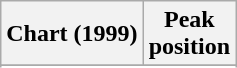<table class="wikitable sortable plainrowheaders" style="text-align:center">
<tr>
<th scope="col">Chart (1999)</th>
<th scope="col">Peak<br> position</th>
</tr>
<tr>
</tr>
<tr>
</tr>
<tr>
</tr>
<tr>
</tr>
<tr>
</tr>
<tr>
</tr>
</table>
